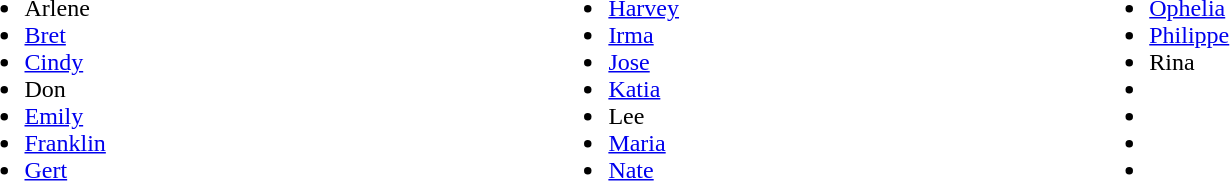<table style="width:90%;">
<tr>
<td><br><ul><li>Arlene</li><li><a href='#'>Bret</a></li><li><a href='#'>Cindy</a></li><li>Don</li><li><a href='#'>Emily</a></li><li><a href='#'>Franklin</a></li><li><a href='#'>Gert</a></li></ul></td>
<td><br><ul><li><a href='#'>Harvey</a></li><li><a href='#'>Irma</a></li><li><a href='#'>Jose</a></li><li><a href='#'>Katia</a></li><li>Lee</li><li><a href='#'>Maria</a></li><li><a href='#'>Nate</a></li></ul></td>
<td><br><ul><li><a href='#'>Ophelia</a></li><li><a href='#'>Philippe</a></li><li>Rina</li><li></li><li></li><li></li><li></li></ul></td>
</tr>
</table>
